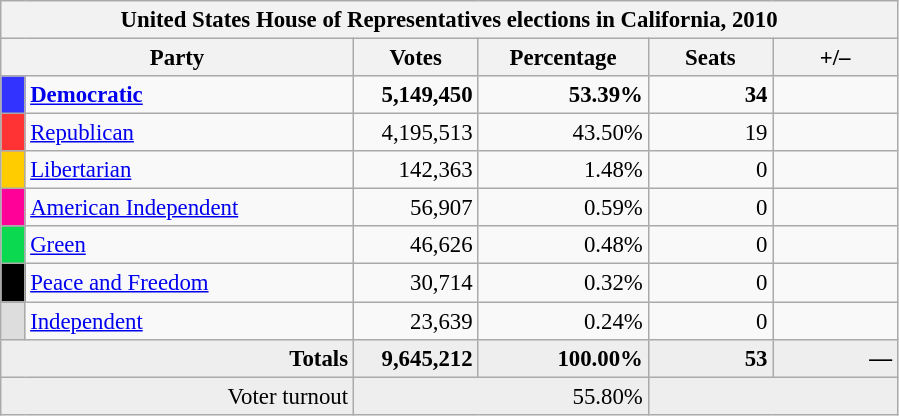<table class="wikitable" style="font-size: 95%;">
<tr>
<th colspan="6">United States House of Representatives elections in California, 2010</th>
</tr>
<tr>
<th colspan=2 style="width: 15em">Party</th>
<th style="width: 5em">Votes</th>
<th style="width: 7em">Percentage</th>
<th style="width: 5em">Seats</th>
<th style="width: 5em">+/–</th>
</tr>
<tr>
<th style="background-color:#3333FF; width: 3px"></th>
<td style="width: 130px"><strong><a href='#'>Democratic</a></strong></td>
<td align="right"><strong>5,149,450</strong></td>
<td align="right"><strong>53.39%</strong></td>
<td align="right"><strong>34</strong></td>
<td align="right"></td>
</tr>
<tr>
<th style="background-color:#FF3333; width: 3px"></th>
<td style="width: 130px"><a href='#'>Republican</a></td>
<td align="right">4,195,513</td>
<td align="right">43.50%</td>
<td align="right">19</td>
<td align="right"></td>
</tr>
<tr>
<th style="background-color:#FFCC00; width: 3px"></th>
<td style="width: 130px"><a href='#'>Libertarian</a></td>
<td align="right">142,363</td>
<td align="right">1.48%</td>
<td align="right">0</td>
<td align="right"></td>
</tr>
<tr>
<th style="background-color:#FF0099; width: 3px"></th>
<td style="width: 130px"><a href='#'>American Independent</a></td>
<td align="right">56,907</td>
<td align="right">0.59%</td>
<td align="right">0</td>
<td align="right"></td>
</tr>
<tr>
<th style="background-color:#0BDA51; width: 3px"></th>
<td style="width: 130px"><a href='#'>Green</a></td>
<td align="right">46,626</td>
<td align="right">0.48%</td>
<td align="right">0</td>
<td align="right"></td>
</tr>
<tr>
<th style="background-color:#000000; width: 3px"></th>
<td style="width: 130px"><a href='#'>Peace and Freedom</a></td>
<td align="right">30,714</td>
<td align="right">0.32%</td>
<td align="right">0</td>
<td align="right"></td>
</tr>
<tr>
<th style="background-color:#DDDDDD; width: 3px"></th>
<td style="width: 130px"><a href='#'>Independent</a></td>
<td align="right">23,639</td>
<td align="right">0.24%</td>
<td align="right">0</td>
<td align="right"></td>
</tr>
<tr bgcolor="#EEEEEE">
<td colspan="2" align="right"><strong>Totals</strong></td>
<td align="right"><strong>9,645,212</strong></td>
<td align="right"><strong>100.00%</strong></td>
<td align="right"><strong>53</strong></td>
<td align="right"><strong>—</strong></td>
</tr>
<tr bgcolor="#EEEEEE">
<td colspan="2" align="right">Voter turnout</td>
<td colspan="2" align="right">55.80%</td>
<td colspan="2" align="right"></td>
</tr>
</table>
